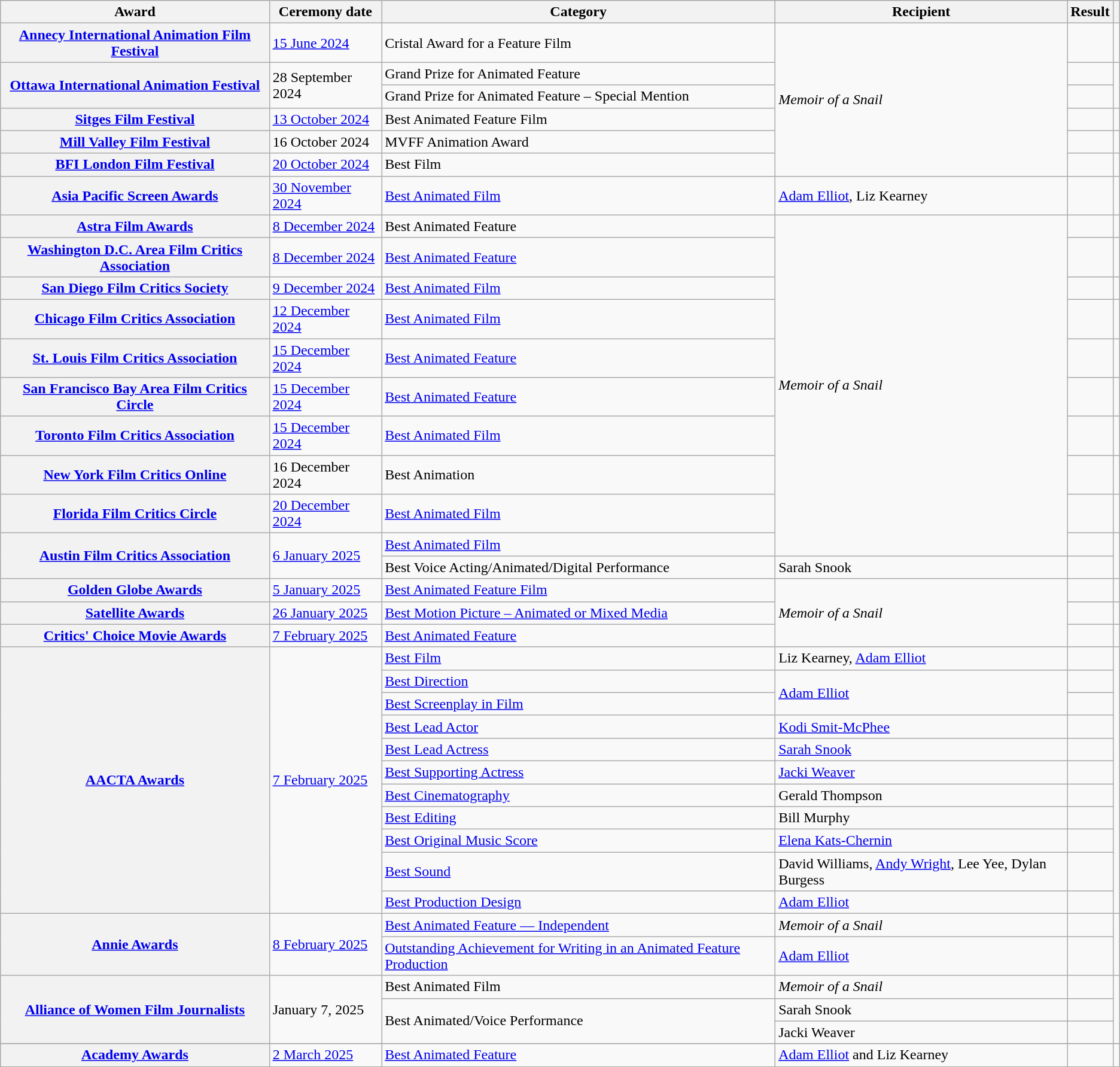<table class="wikitable sortable plainrowheaders">
<tr>
<th scope="col">Award</th>
<th scope="col">Ceremony date</th>
<th scope="col">Category</th>
<th scope="col">Recipient</th>
<th scope="col">Result</th>
<th scope="col" class="unsortable"></th>
</tr>
<tr>
<th scope="row"><a href='#'>Annecy International Animation Film Festival</a></th>
<td><a href='#'>15 June 2024</a></td>
<td>Cristal Award for a Feature Film</td>
<td rowspan="6"><em>Memoir of a Snail</em></td>
<td></td>
<td align="center"></td>
</tr>
<tr>
<th rowspan="2" scope="row"><a href='#'>Ottawa International Animation Festival</a></th>
<td rowspan="2">28 September 2024</td>
<td>Grand Prize for Animated Feature</td>
<td></td>
<td rowspan="2" align="center"></td>
</tr>
<tr>
<td>Grand Prize for Animated Feature – Special Mention</td>
<td></td>
</tr>
<tr>
<th scope="row"><a href='#'>Sitges Film Festival</a></th>
<td><a href='#'>13 October 2024</a></td>
<td>Best Animated Feature Film</td>
<td></td>
<td align="center"></td>
</tr>
<tr>
<th scope="row"><a href='#'>Mill Valley Film Festival</a></th>
<td>16 October 2024</td>
<td>MVFF Animation Award</td>
<td></td>
<td align="center"></td>
</tr>
<tr>
<th scope="row"><a href='#'>BFI London Film Festival</a></th>
<td><a href='#'>20 October 2024</a></td>
<td>Best Film</td>
<td></td>
<td align="center"></td>
</tr>
<tr>
<th scope="row"><a href='#'>Asia Pacific Screen Awards</a></th>
<td><a href='#'>30 November 2024</a></td>
<td><a href='#'>Best Animated Film</a></td>
<td><a href='#'>Adam Elliot</a>, Liz Kearney</td>
<td></td>
<td align="center"></td>
</tr>
<tr>
<th scope="row"><a href='#'>Astra Film Awards</a></th>
<td><a href='#'>8 December 2024</a></td>
<td>Best Animated Feature</td>
<td rowspan="10"><em>Memoir of a Snail</em></td>
<td></td>
<td align="center"></td>
</tr>
<tr>
<th scope="row" rowspan="1"><a href='#'>Washington D.C. Area Film Critics Association</a></th>
<td rowspan="1"><a href='#'>8 December 2024</a></td>
<td><a href='#'>Best Animated Feature</a></td>
<td></td>
<td rowspan="1" align="center"></td>
</tr>
<tr>
<th scope="row"><a href='#'>San Diego Film Critics Society</a></th>
<td><a href='#'>9 December 2024</a></td>
<td><a href='#'>Best Animated Film</a></td>
<td></td>
<td align="center"></td>
</tr>
<tr>
<th rowspan="1" scope="row"><a href='#'>Chicago Film Critics Association</a></th>
<td rowspan="1"><a href='#'>12 December 2024</a></td>
<td><a href='#'>Best Animated Film</a></td>
<td></td>
<td align="center"></td>
</tr>
<tr>
<th rowspan="1" scope="row"><a href='#'>St. Louis Film Critics Association</a></th>
<td rowspan="1"><a href='#'>15 December 2024</a></td>
<td><a href='#'>Best Animated Feature</a></td>
<td></td>
<td align="center" rowspan="1"></td>
</tr>
<tr>
<th scope="row"><a href='#'>San Francisco Bay Area Film Critics Circle</a></th>
<td><a href='#'>15 December 2024</a></td>
<td><a href='#'>Best Animated Feature</a></td>
<td></td>
<td align="center"></td>
</tr>
<tr>
<th scope="row" rowspan="1"><a href='#'>Toronto Film Critics Association</a></th>
<td rowspan="1"><a href='#'>15 December 2024</a></td>
<td><a href='#'>Best Animated Film</a></td>
<td></td>
<td align="center" rowspan="1"></td>
</tr>
<tr>
<th scope="row"><a href='#'>New York Film Critics Online</a></th>
<td>16 December 2024</td>
<td>Best Animation</td>
<td></td>
<td align="center"></td>
</tr>
<tr>
<th scope="row"><a href='#'>Florida Film Critics Circle</a></th>
<td><a href='#'>20 December 2024</a></td>
<td><a href='#'>Best Animated Film</a></td>
<td></td>
<td align="center"></td>
</tr>
<tr>
<th rowspan="2" scope="row"><a href='#'>Austin Film Critics Association</a></th>
<td rowspan="2"><a href='#'>6 January 2025</a></td>
<td><a href='#'>Best Animated Film</a></td>
<td></td>
<td rowspan="2" align="center"></td>
</tr>
<tr>
<td>Best Voice Acting/Animated/Digital Performance</td>
<td>Sarah Snook</td>
<td></td>
</tr>
<tr>
<th scope="row"><a href='#'>Golden Globe Awards</a></th>
<td><a href='#'>5 January 2025</a></td>
<td><a href='#'>Best Animated Feature Film</a></td>
<td rowspan="3"><em>Memoir of a Snail</em></td>
<td></td>
<td align="center"></td>
</tr>
<tr>
<th rowspan="1" scope="row"><a href='#'>Satellite Awards</a></th>
<td rowspan="1"><a href='#'>26 January 2025</a></td>
<td><a href='#'>Best Motion Picture – Animated or Mixed Media</a></td>
<td></td>
<td rowspan="1" align="center"></td>
</tr>
<tr>
<th scope="row" rowspan="1"><a href='#'>Critics' Choice Movie Awards</a></th>
<td rowspan="1"><a href='#'>7 February 2025</a></td>
<td><a href='#'>Best Animated Feature</a></td>
<td></td>
<td rowspan="1" align="center"></td>
</tr>
<tr>
<th scope="row" rowspan="11"><a href='#'>AACTA Awards</a></th>
<td rowspan="11"><a href='#'>7 February 2025</a></td>
<td><a href='#'>Best Film</a></td>
<td>Liz Kearney, <a href='#'>Adam Elliot</a></td>
<td></td>
<td align="center" rowspan="11"></td>
</tr>
<tr>
<td><a href='#'>Best Direction</a></td>
<td rowspan="2"><a href='#'>Adam Elliot</a></td>
<td></td>
</tr>
<tr>
<td><a href='#'>Best Screenplay in Film</a></td>
<td></td>
</tr>
<tr>
<td><a href='#'>Best Lead Actor</a></td>
<td><a href='#'>Kodi Smit-McPhee</a></td>
<td></td>
</tr>
<tr>
<td><a href='#'>Best Lead Actress</a></td>
<td><a href='#'>Sarah Snook</a></td>
<td></td>
</tr>
<tr>
<td><a href='#'>Best Supporting Actress</a></td>
<td><a href='#'>Jacki Weaver</a></td>
<td></td>
</tr>
<tr>
<td><a href='#'>Best Cinematography</a></td>
<td>Gerald Thompson</td>
<td></td>
</tr>
<tr>
<td><a href='#'>Best Editing</a></td>
<td>Bill Murphy</td>
<td></td>
</tr>
<tr>
<td><a href='#'>Best Original Music Score</a></td>
<td><a href='#'>Elena Kats-Chernin</a></td>
<td></td>
</tr>
<tr>
<td><a href='#'>Best Sound</a></td>
<td>David Williams, <a href='#'>Andy Wright</a>, Lee Yee, Dylan Burgess</td>
<td></td>
</tr>
<tr>
<td><a href='#'>Best Production Design</a></td>
<td><a href='#'>Adam Elliot</a></td>
<td></td>
</tr>
<tr>
<th scope="row" rowspan="2"><a href='#'>Annie Awards</a></th>
<td rowspan="2"><a href='#'>8 February 2025</a></td>
<td><a href='#'>Best Animated Feature — Independent</a></td>
<td><em>Memoir of a Snail</em></td>
<td></td>
<td align="center" rowspan="2"></td>
</tr>
<tr>
<td><a href='#'>Outstanding Achievement for Writing in an Animated Feature Production</a></td>
<td><a href='#'>Adam Elliot</a></td>
<td></td>
</tr>
<tr>
<th rowspan="3" scope="row"><a href='#'>Alliance of Women Film Journalists</a></th>
<td rowspan="3">January 7, 2025</td>
<td>Best Animated Film</td>
<td><em>Memoir of a Snail</em></td>
<td></td>
<td align="center" rowspan="3"></td>
</tr>
<tr>
<td rowspan="2">Best Animated/Voice Performance</td>
<td>Sarah Snook</td>
<td></td>
</tr>
<tr>
<td>Jacki Weaver</td>
<td></td>
</tr>
<tr>
</tr>
<tr>
<th scope="row"><a href='#'>Academy Awards</a></th>
<td><a href='#'>2 March 2025</a></td>
<td><a href='#'>Best Animated Feature</a></td>
<td><a href='#'>Adam Elliot</a> and Liz Kearney</td>
<td></td>
<td align="center" rowspan="1"></td>
</tr>
</table>
